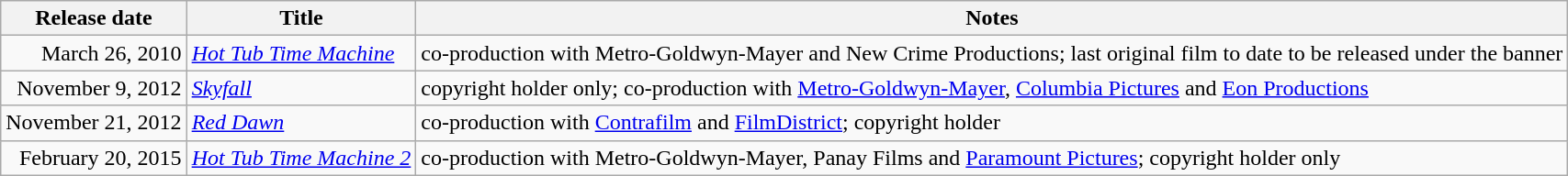<table class="wikitable sortable">
<tr>
<th>Release date</th>
<th>Title</th>
<th>Notes</th>
</tr>
<tr>
<td style="text-align:right;">March 26, 2010</td>
<td><em><a href='#'>Hot Tub Time Machine</a></em></td>
<td>co-production with Metro-Goldwyn-Mayer and New Crime Productions; last original film to date to be released under the banner</td>
</tr>
<tr>
<td style="text-align:right;">November 9, 2012</td>
<td><em><a href='#'>Skyfall</a></em></td>
<td>copyright holder only; co-production with <a href='#'>Metro-Goldwyn-Mayer</a>, <a href='#'>Columbia Pictures</a> and <a href='#'>Eon Productions</a></td>
</tr>
<tr>
<td style="text-align:right;">November 21, 2012</td>
<td><em><a href='#'>Red Dawn</a></em></td>
<td>co-production with <a href='#'>Contrafilm</a> and <a href='#'>FilmDistrict</a>; copyright holder</td>
</tr>
<tr>
<td style="text-align:right;">February 20, 2015</td>
<td><em><a href='#'>Hot Tub Time Machine 2</a></em></td>
<td>co-production with Metro-Goldwyn-Mayer, Panay Films and <a href='#'>Paramount Pictures</a>; copyright holder only</td>
</tr>
</table>
